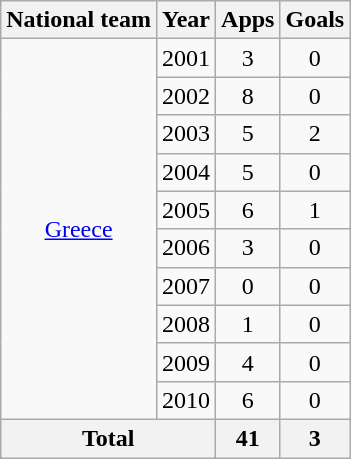<table class="wikitable" style="text-align:center">
<tr>
<th>National team</th>
<th>Year</th>
<th>Apps</th>
<th>Goals</th>
</tr>
<tr>
<td rowspan="10"><a href='#'>Greece</a></td>
<td>2001</td>
<td>3</td>
<td>0</td>
</tr>
<tr>
<td>2002</td>
<td>8</td>
<td>0</td>
</tr>
<tr>
<td>2003</td>
<td>5</td>
<td>2</td>
</tr>
<tr>
<td>2004</td>
<td>5</td>
<td>0</td>
</tr>
<tr>
<td>2005</td>
<td>6</td>
<td>1</td>
</tr>
<tr>
<td>2006</td>
<td>3</td>
<td>0</td>
</tr>
<tr>
<td>2007</td>
<td>0</td>
<td>0</td>
</tr>
<tr>
<td>2008</td>
<td>1</td>
<td>0</td>
</tr>
<tr>
<td>2009</td>
<td>4</td>
<td>0</td>
</tr>
<tr>
<td>2010</td>
<td>6</td>
<td>0</td>
</tr>
<tr>
<th colspan="2">Total</th>
<th>41</th>
<th>3</th>
</tr>
</table>
